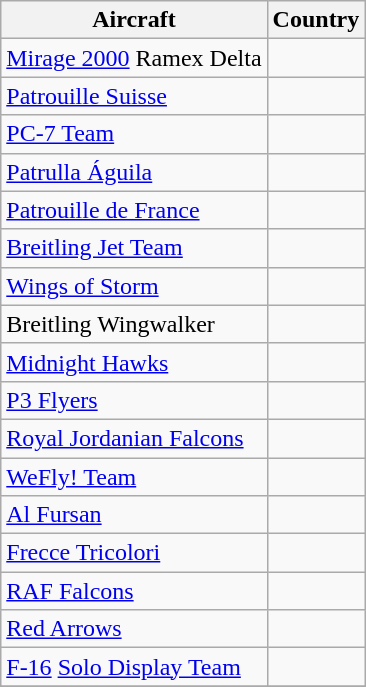<table class="wikitable mw-collapsible">
<tr>
<th>Aircraft</th>
<th>Country</th>
</tr>
<tr>
<td><a href='#'>Mirage 2000</a> Ramex Delta</td>
<td></td>
</tr>
<tr>
<td><a href='#'>Patrouille Suisse</a></td>
<td></td>
</tr>
<tr>
<td><a href='#'>PC-7 Team</a></td>
<td></td>
</tr>
<tr>
<td><a href='#'>Patrulla Águila</a></td>
<td></td>
</tr>
<tr>
<td><a href='#'>Patrouille de France</a></td>
<td></td>
</tr>
<tr>
<td><a href='#'>Breitling Jet Team</a></td>
<td></td>
</tr>
<tr>
<td><a href='#'>Wings of Storm</a></td>
<td></td>
</tr>
<tr>
<td>Breitling Wingwalker</td>
<td></td>
</tr>
<tr>
<td><a href='#'>Midnight Hawks</a></td>
<td></td>
</tr>
<tr>
<td><a href='#'>P3 Flyers</a></td>
<td></td>
</tr>
<tr>
<td><a href='#'>Royal Jordanian Falcons</a></td>
<td></td>
</tr>
<tr>
<td><a href='#'>WeFly! Team</a></td>
<td></td>
</tr>
<tr>
<td><a href='#'>Al Fursan</a></td>
<td></td>
</tr>
<tr>
<td><a href='#'>Frecce Tricolori</a></td>
<td></td>
</tr>
<tr>
<td><a href='#'>RAF Falcons</a></td>
<td></td>
</tr>
<tr>
<td><a href='#'>Red Arrows</a></td>
<td></td>
</tr>
<tr>
<td><a href='#'>F-16</a> <a href='#'>Solo Display Team</a></td>
<td></td>
</tr>
<tr>
</tr>
</table>
